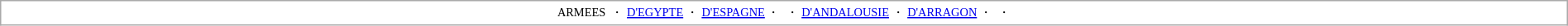<table align="center" border="0" cellspacing="0" cellpadding="3" style="border:1px solid #AAAAAA; border-collapse:collapse; font-size: 60%; text-align:center" width="100%">
<tr>
<td style="width: 2%;"></td>
<td>ARMEES <a href='#'></a> ・ <a href='#'>D'EGYPTE</a> ・ <a href='#'>D'ESPAGNE</a> ・ <a href='#'></a> ・ <a href='#'>D'ANDALOUSIE</a> ・ <a href='#'>D'ARRAGON</a> ・ <a href='#'></a> ・ <a href='#'></a></td>
<td style="width: 2%;"></td>
</tr>
<tr --->
</tr>
</table>
